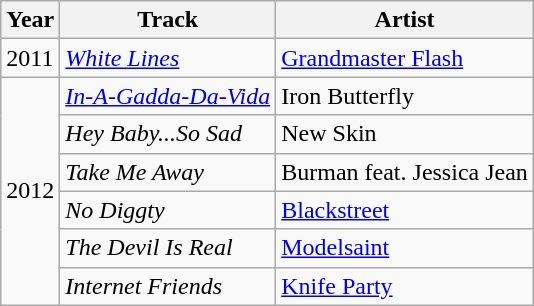<table class="wikitable">
<tr>
<th>Year</th>
<th>Track</th>
<th>Artist</th>
</tr>
<tr>
<td>2011</td>
<td><em><a href='#'>White Lines</a></em></td>
<td><a href='#'>Grandmaster Flash</a></td>
</tr>
<tr>
<td rowspan="6">2012</td>
<td><em><a href='#'>In-A-Gadda-Da-Vida</a></em></td>
<td>Iron Butterfly</td>
</tr>
<tr>
<td><em>Hey Baby...So Sad</em></td>
<td>New Skin</td>
</tr>
<tr>
<td><em>Take Me Away</em></td>
<td>Burman feat. Jessica Jean</td>
</tr>
<tr>
<td><em>No Diggty</em></td>
<td><a href='#'>Blackstreet</a></td>
</tr>
<tr>
<td><em>The Devil Is Real</em></td>
<td><a href='#'>Modelsaint</a></td>
</tr>
<tr>
<td><em>Internet Friends</em></td>
<td><a href='#'>Knife Party</a></td>
</tr>
</table>
